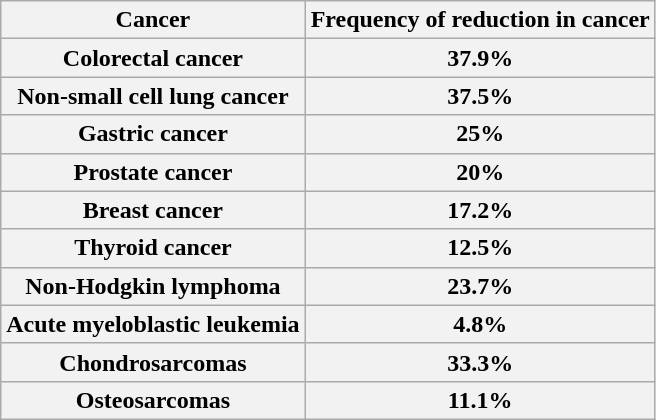<table class="wikitable sortable">
<tr>
<th>Cancer</th>
<th>Frequency of reduction in cancer</th>
</tr>
<tr>
<th>Colorectal cancer</th>
<th>37.9%</th>
</tr>
<tr>
<th>Non-small cell lung cancer</th>
<th>37.5%</th>
</tr>
<tr>
<th>Gastric cancer</th>
<th>25%</th>
</tr>
<tr>
<th>Prostate cancer</th>
<th>20%</th>
</tr>
<tr>
<th>Breast cancer</th>
<th>17.2%</th>
</tr>
<tr>
<th>Thyroid cancer</th>
<th>12.5%</th>
</tr>
<tr>
<th>Non-Hodgkin lymphoma</th>
<th>23.7%</th>
</tr>
<tr>
<th>Acute myeloblastic leukemia</th>
<th>4.8%</th>
</tr>
<tr>
<th>Chondrosarcomas</th>
<th>33.3%</th>
</tr>
<tr>
<th>Osteosarcomas</th>
<th>11.1%</th>
</tr>
</table>
